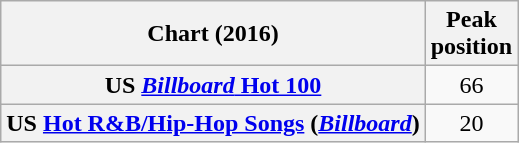<table class="wikitable sortable plainrowheaders" style="text-align:center">
<tr>
<th scope="col">Chart (2016)</th>
<th scope="col">Peak<br>position</th>
</tr>
<tr>
<th scope="row">US <a href='#'><em>Billboard</em> Hot 100</a></th>
<td>66</td>
</tr>
<tr>
<th scope="row">US <a href='#'>Hot R&B/Hip-Hop Songs</a> (<em><a href='#'>Billboard</a></em>)</th>
<td>20</td>
</tr>
</table>
